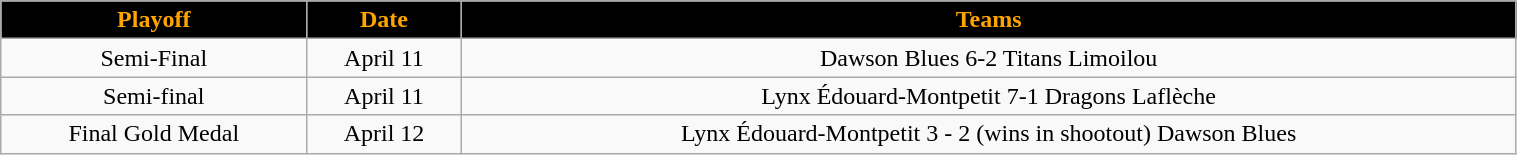<table class="wikitable" width="80%">
<tr align="center"  style="background:black;color:orange;">
<td><strong>Playoff</strong></td>
<td><strong>Date</strong></td>
<td><strong>Teams</strong></td>
</tr>
<tr align="center" bgcolor="">
<td>Semi-Final</td>
<td>April 11</td>
<td>Dawson Blues 6-2 Titans  Limoilou</td>
</tr>
<tr align="center" bgcolor="">
<td>Semi-final</td>
<td>April 11</td>
<td>Lynx  Édouard-Montpetit 7-1 Dragons  Laflèche</td>
</tr>
<tr align="center" bgcolor="">
<td>Final Gold Medal </td>
<td>April 12</td>
<td>Lynx Édouard-Montpetit 3 - 2 (wins in shootout)  Dawson Blues</td>
</tr>
</table>
